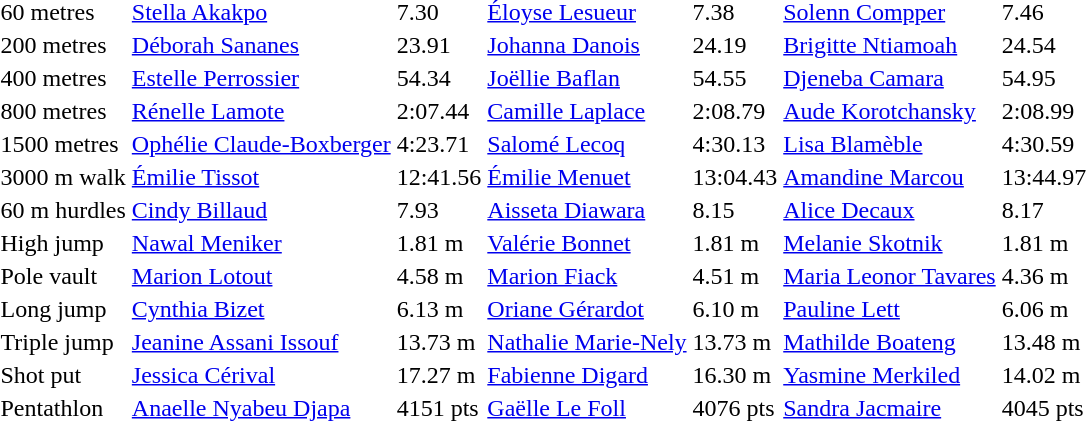<table>
<tr>
<td>60 metres</td>
<td><a href='#'>Stella Akakpo</a></td>
<td>7.30</td>
<td><a href='#'>Éloyse Lesueur</a></td>
<td>7.38</td>
<td><a href='#'>Solenn Compper</a></td>
<td>7.46</td>
</tr>
<tr>
<td>200 metres</td>
<td><a href='#'>Déborah Sananes</a></td>
<td>23.91</td>
<td><a href='#'>Johanna Danois</a></td>
<td>24.19</td>
<td><a href='#'>Brigitte Ntiamoah</a></td>
<td>24.54</td>
</tr>
<tr>
<td>400 metres</td>
<td><a href='#'>Estelle Perrossier</a></td>
<td>54.34</td>
<td><a href='#'>Joëllie Baflan</a></td>
<td>54.55</td>
<td><a href='#'>Djeneba Camara</a></td>
<td>54.95</td>
</tr>
<tr>
<td>800 metres</td>
<td><a href='#'>Rénelle Lamote</a></td>
<td>2:07.44</td>
<td><a href='#'>Camille Laplace</a></td>
<td>2:08.79</td>
<td><a href='#'>Aude Korotchansky</a></td>
<td>2:08.99</td>
</tr>
<tr>
<td>1500 metres</td>
<td><a href='#'>Ophélie Claude-Boxberger</a></td>
<td>4:23.71</td>
<td><a href='#'>Salomé Lecoq</a></td>
<td>4:30.13</td>
<td><a href='#'>Lisa Blamèble</a></td>
<td>4:30.59</td>
</tr>
<tr>
<td>3000 m walk</td>
<td><a href='#'>Émilie Tissot</a></td>
<td>12:41.56</td>
<td><a href='#'>Émilie Menuet</a></td>
<td>13:04.43</td>
<td><a href='#'>Amandine Marcou</a></td>
<td>13:44.97</td>
</tr>
<tr>
<td>60 m hurdles</td>
<td><a href='#'>Cindy Billaud</a></td>
<td>7.93</td>
<td><a href='#'>Aisseta Diawara</a></td>
<td>8.15</td>
<td><a href='#'>Alice Decaux</a></td>
<td>8.17</td>
</tr>
<tr>
<td>High jump</td>
<td><a href='#'>Nawal Meniker</a></td>
<td>1.81 m</td>
<td><a href='#'>Valérie Bonnet</a></td>
<td>1.81 m</td>
<td><a href='#'>Melanie Skotnik</a></td>
<td>1.81 m</td>
</tr>
<tr>
<td>Pole vault</td>
<td><a href='#'>Marion Lotout</a></td>
<td>4.58 m</td>
<td><a href='#'>Marion Fiack</a></td>
<td>4.51 m</td>
<td><a href='#'>Maria Leonor Tavares</a></td>
<td>4.36 m</td>
</tr>
<tr>
<td>Long jump</td>
<td><a href='#'>Cynthia Bizet</a></td>
<td>6.13 m</td>
<td><a href='#'>Oriane Gérardot</a></td>
<td>6.10 m</td>
<td><a href='#'>Pauline Lett</a></td>
<td>6.06 m</td>
</tr>
<tr>
<td>Triple jump</td>
<td><a href='#'>Jeanine Assani Issouf</a></td>
<td>13.73 m</td>
<td><a href='#'>Nathalie Marie-Nely</a></td>
<td>13.73 m</td>
<td><a href='#'>Mathilde Boateng</a></td>
<td>13.48 m</td>
</tr>
<tr>
<td>Shot put</td>
<td><a href='#'>Jessica Cérival</a></td>
<td>17.27 m</td>
<td><a href='#'>Fabienne Digard</a></td>
<td>16.30 m</td>
<td><a href='#'>Yasmine Merkiled</a></td>
<td>14.02 m</td>
</tr>
<tr>
<td>Pentathlon</td>
<td><a href='#'>Anaelle Nyabeu Djapa</a></td>
<td>4151 pts</td>
<td><a href='#'>Gaëlle Le Foll</a></td>
<td>4076 pts</td>
<td><a href='#'>Sandra Jacmaire</a></td>
<td>4045 pts</td>
</tr>
</table>
